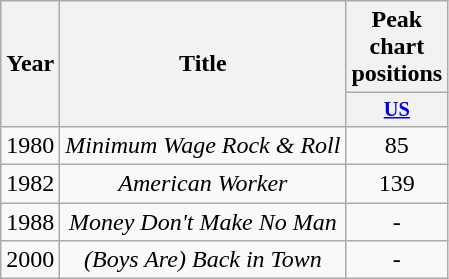<table class="wikitable plainrowheaders" style="text-align:center;">
<tr>
<th scope="col" rowspan="2">Year</th>
<th scope="col" rowspan="2">Title</th>
<th scope="col" colspan="2">Peak chart positions</th>
</tr>
<tr>
<th style="width:3em;font-size:85%"><a href='#'>US</a><br></th>
</tr>
<tr>
<td>1980</td>
<td><em>Minimum Wage Rock & Roll</em></td>
<td>85</td>
</tr>
<tr>
<td>1982</td>
<td><em>American Worker</em></td>
<td>139</td>
</tr>
<tr>
<td>1988</td>
<td><em>Money Don't Make No Man</em></td>
<td>-</td>
</tr>
<tr>
<td>2000</td>
<td><em>(Boys Are) Back in Town</em></td>
<td>-</td>
</tr>
</table>
